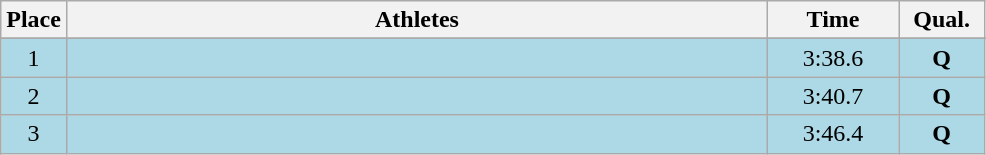<table class=wikitable style="text-align:center">
<tr>
<th width=20>Place</th>
<th width=460>Athletes</th>
<th width=80>Time</th>
<th width=50>Qual.</th>
</tr>
<tr>
</tr>
<tr bgcolor=lightblue>
<td>1</td>
<td align=left></td>
<td>3:38.6</td>
<td><strong>Q</strong></td>
</tr>
<tr bgcolor=lightblue>
<td>2</td>
<td align=left></td>
<td>3:40.7</td>
<td><strong>Q</strong></td>
</tr>
<tr bgcolor=lightblue>
<td>3</td>
<td align=left></td>
<td>3:46.4</td>
<td><strong>Q</strong></td>
</tr>
</table>
